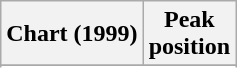<table class="wikitable sortable">
<tr>
<th align="left">Chart (1999)</th>
<th align="center">Peak<br>position</th>
</tr>
<tr>
</tr>
<tr>
</tr>
<tr>
</tr>
</table>
